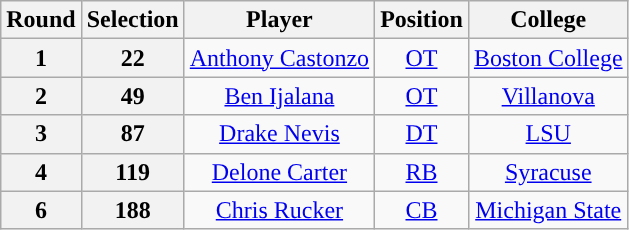<table class="wikitable" style="text-align:center">
<tr>
<th>Round</th>
<th>Selection</th>
<th>Player</th>
<th>Position</th>
<th>College</th>
</tr>
<tr>
<th>1</th>
<th>22</th>
<td><a href='#'>Anthony Castonzo</a></td>
<td><a href='#'>OT</a></td>
<td><a href='#'>Boston College</a></td>
</tr>
<tr>
<th>2</th>
<th>49</th>
<td><a href='#'>Ben Ijalana</a></td>
<td><a href='#'>OT</a></td>
<td><a href='#'>Villanova</a></td>
</tr>
<tr>
<th>3</th>
<th>87</th>
<td><a href='#'>Drake Nevis</a></td>
<td><a href='#'>DT</a></td>
<td><a href='#'>LSU</a></td>
</tr>
<tr>
<th>4</th>
<th>119</th>
<td><a href='#'>Delone Carter</a></td>
<td><a href='#'>RB</a></td>
<td><a href='#'>Syracuse</a></td>
</tr>
<tr>
<th>6</th>
<th>188</th>
<td><a href='#'>Chris Rucker</a></td>
<td><a href='#'>CB</a></td>
<td><a href='#'>Michigan State</a></td>
</tr>
</table>
